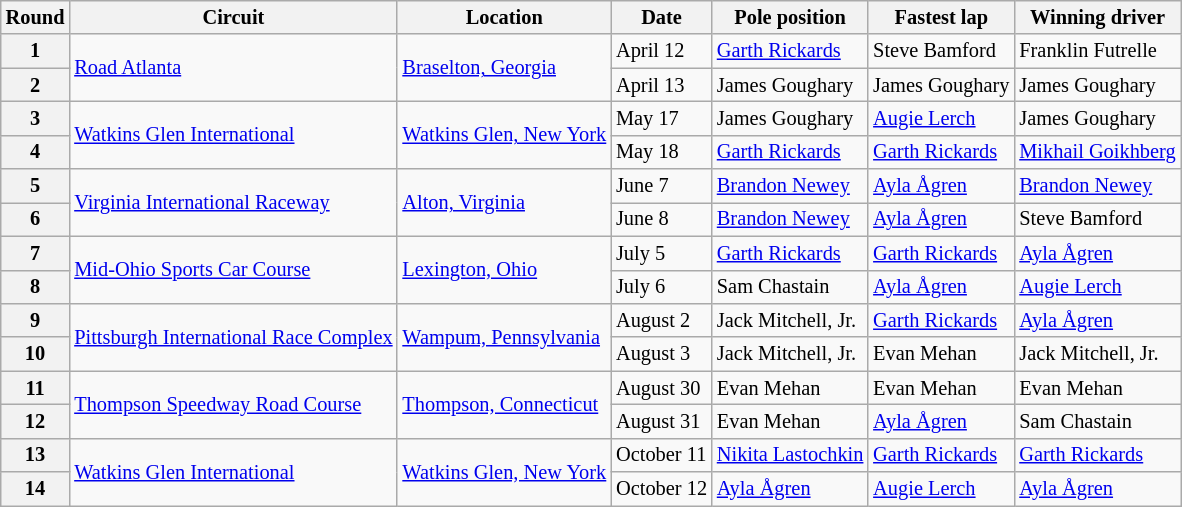<table class="wikitable" border="1" style="font-size: 85%;">
<tr>
<th>Round</th>
<th>Circuit</th>
<th>Location</th>
<th>Date</th>
<th>Pole position</th>
<th>Fastest lap</th>
<th>Winning driver</th>
</tr>
<tr>
<th>1</th>
<td rowspan=2><a href='#'>Road Atlanta</a></td>
<td rowspan=2> <a href='#'>Braselton, Georgia</a></td>
<td>April 12</td>
<td> <a href='#'>Garth Rickards</a></td>
<td> Steve Bamford</td>
<td> Franklin Futrelle</td>
</tr>
<tr>
<th>2</th>
<td>April 13</td>
<td> James Goughary</td>
<td> James Goughary</td>
<td> James Goughary</td>
</tr>
<tr>
<th>3</th>
<td rowspan=2><a href='#'>Watkins Glen International</a></td>
<td rowspan=2> <a href='#'>Watkins Glen, New York</a></td>
<td>May 17</td>
<td> James Goughary</td>
<td> <a href='#'>Augie Lerch</a></td>
<td> James Goughary</td>
</tr>
<tr>
<th>4</th>
<td>May 18</td>
<td> <a href='#'>Garth Rickards</a></td>
<td> <a href='#'>Garth Rickards</a></td>
<td> <a href='#'>Mikhail Goikhberg</a></td>
</tr>
<tr>
<th>5</th>
<td rowspan=2><a href='#'>Virginia International Raceway</a></td>
<td rowspan=2> <a href='#'>Alton, Virginia</a></td>
<td>June 7</td>
<td> <a href='#'>Brandon Newey</a></td>
<td> <a href='#'>Ayla Ågren</a></td>
<td> <a href='#'>Brandon Newey</a></td>
</tr>
<tr>
<th>6</th>
<td>June 8</td>
<td> <a href='#'>Brandon Newey</a></td>
<td> <a href='#'>Ayla Ågren</a></td>
<td> Steve Bamford</td>
</tr>
<tr>
<th>7</th>
<td rowspan=2><a href='#'>Mid-Ohio Sports Car Course</a></td>
<td rowspan=2> <a href='#'>Lexington, Ohio</a></td>
<td>July 5</td>
<td> <a href='#'>Garth Rickards</a></td>
<td> <a href='#'>Garth Rickards</a></td>
<td> <a href='#'>Ayla Ågren</a></td>
</tr>
<tr>
<th>8</th>
<td>July 6</td>
<td> Sam Chastain</td>
<td> <a href='#'>Ayla Ågren</a></td>
<td> <a href='#'>Augie Lerch</a></td>
</tr>
<tr>
<th>9</th>
<td rowspan=2><a href='#'>Pittsburgh International Race Complex</a></td>
<td rowspan=2> <a href='#'>Wampum, Pennsylvania</a></td>
<td>August 2</td>
<td> Jack Mitchell, Jr.</td>
<td> <a href='#'>Garth Rickards</a></td>
<td> <a href='#'>Ayla Ågren</a></td>
</tr>
<tr>
<th>10</th>
<td>August 3</td>
<td> Jack Mitchell, Jr.</td>
<td> Evan Mehan</td>
<td> Jack Mitchell, Jr.</td>
</tr>
<tr>
<th>11</th>
<td rowspan=2><a href='#'>Thompson Speedway Road Course</a></td>
<td rowspan=2> <a href='#'>Thompson, Connecticut</a></td>
<td>August 30</td>
<td> Evan Mehan</td>
<td> Evan Mehan</td>
<td> Evan Mehan</td>
</tr>
<tr>
<th>12</th>
<td>August 31</td>
<td> Evan Mehan</td>
<td> <a href='#'>Ayla Ågren</a></td>
<td> Sam Chastain</td>
</tr>
<tr>
<th>13</th>
<td rowspan=2><a href='#'>Watkins Glen International</a></td>
<td rowspan=2> <a href='#'>Watkins Glen, New York</a></td>
<td>October 11</td>
<td> <a href='#'>Nikita Lastochkin</a></td>
<td> <a href='#'>Garth Rickards</a></td>
<td> <a href='#'>Garth Rickards</a></td>
</tr>
<tr>
<th>14</th>
<td>October 12</td>
<td> <a href='#'>Ayla Ågren</a></td>
<td> <a href='#'>Augie Lerch</a></td>
<td> <a href='#'>Ayla Ågren</a></td>
</tr>
</table>
